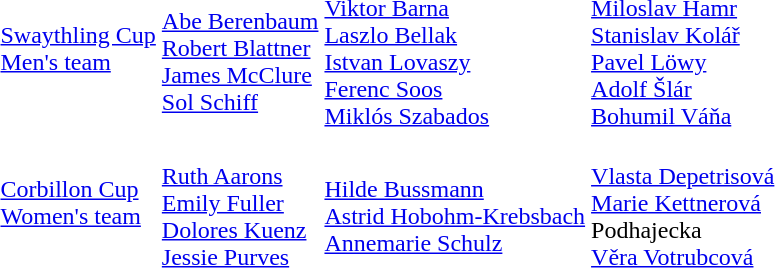<table>
<tr>
<td><a href='#'>Swaythling Cup<br>Men's team</a></td>
<td><br><a href='#'>Abe Berenbaum</a><br><a href='#'>Robert Blattner</a><br><a href='#'>James McClure</a><br><a href='#'>Sol Schiff</a></td>
<td><br><a href='#'>Viktor Barna</a><br><a href='#'>Laszlo Bellak</a><br><a href='#'>Istvan Lovaszy</a><br><a href='#'>Ferenc Soos</a><br><a href='#'>Miklós Szabados</a></td>
<td><br><a href='#'>Miloslav Hamr</a><br><a href='#'>Stanislav Kolář</a><br><a href='#'>Pavel Löwy</a><br><a href='#'>Adolf Šlár</a><br><a href='#'>Bohumil Váňa</a></td>
</tr>
<tr>
<td><a href='#'>Corbillon Cup<br>Women's team</a></td>
<td><br><a href='#'>Ruth Aarons</a><br><a href='#'>Emily Fuller</a><br><a href='#'>Dolores Kuenz</a><br><a href='#'>Jessie Purves</a></td>
<td><br><a href='#'>Hilde Bussmann</a><br><a href='#'>Astrid Hobohm-Krebsbach</a><br><a href='#'>Annemarie Schulz</a></td>
<td><br><a href='#'>Vlasta Depetrisová</a><br><a href='#'>Marie Kettnerová</a><br>Podhajecka<br><a href='#'>Věra Votrubcová</a></td>
</tr>
</table>
